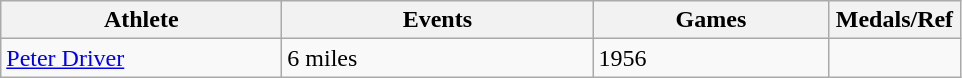<table class="wikitable">
<tr>
<th width=180>Athlete</th>
<th width=200>Events</th>
<th width=150>Games</th>
<th width=80>Medals/Ref</th>
</tr>
<tr>
<td><a href='#'>Peter Driver</a></td>
<td>6 miles</td>
<td>1956</td>
<td></td>
</tr>
</table>
